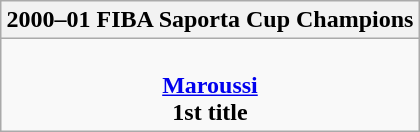<table class=wikitable style="text-align:center; margin:auto">
<tr>
<th>2000–01 FIBA Saporta Cup Champions</th>
</tr>
<tr>
<td><br> <strong><a href='#'>Maroussi</a></strong> <br> <strong>1st title</strong></td>
</tr>
</table>
